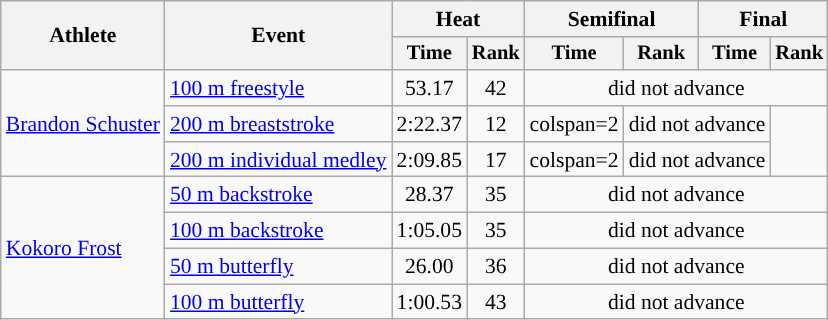<table class=wikitable style=font-size:90%>
<tr>
<th rowspan=2>Athlete</th>
<th rowspan=2>Event</th>
<th colspan=2>Heat</th>
<th colspan=2>Semifinal</th>
<th colspan=2>Final</th>
</tr>
<tr style=font-size:95%>
<th>Time</th>
<th>Rank</th>
<th>Time</th>
<th>Rank</th>
<th>Time</th>
<th>Rank</th>
</tr>
<tr align=center>
<td align=left rowspan=3><a href='#'>Brandon Schuster</a></td>
<td align=left rowspan="1"><a href='#'>100 m freestyle</a></td>
<td>53.17</td>
<td>42</td>
<td colspan=4>did not advance</td>
</tr>
<tr align=center>
<td align=left rowspan="1"><a href='#'>200 m breaststroke</a></td>
<td>2:22.37</td>
<td>12</td>
<td>colspan=2 </td>
<td colspan=2>did not advance</td>
</tr>
<tr align=center>
<td align=left rowspan="1"><a href='#'>200 m individual medley</a></td>
<td>2:09.85</td>
<td>17</td>
<td>colspan=2 </td>
<td colspan=2>did not advance</td>
</tr>
<tr align=center>
<td align=left rowspan=4><a href='#'>Kokoro Frost</a></td>
<td style="text-align:left;"><a href='#'>50 m backstroke</a></td>
<td>28.37</td>
<td>35</td>
<td colspan=4>did not advance</td>
</tr>
<tr align=center>
<td style="text-align:left;"><a href='#'>100 m backstroke</a></td>
<td>1:05.05</td>
<td>35</td>
<td colspan=4>did not advance</td>
</tr>
<tr align=center>
<td align=left rowspan="1"><a href='#'>50 m butterfly</a></td>
<td>26.00</td>
<td>36</td>
<td colspan=4>did not advance</td>
</tr>
<tr align=center>
<td align=left rowspan="1"><a href='#'>100 m butterfly</a></td>
<td>1:00.53</td>
<td>43</td>
<td colspan=4>did not advance</td>
</tr>
</table>
